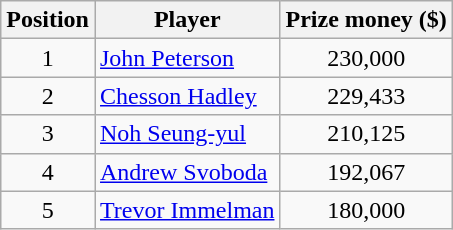<table class="wikitable">
<tr>
<th>Position</th>
<th>Player</th>
<th>Prize money ($)</th>
</tr>
<tr>
<td align=center>1</td>
<td> <a href='#'>John Peterson</a></td>
<td align=center>230,000</td>
</tr>
<tr>
<td align=center>2</td>
<td> <a href='#'>Chesson Hadley</a></td>
<td align=center>229,433</td>
</tr>
<tr>
<td align=center>3</td>
<td> <a href='#'>Noh Seung-yul</a></td>
<td align=center>210,125</td>
</tr>
<tr>
<td align=center>4</td>
<td> <a href='#'>Andrew Svoboda</a></td>
<td align=center>192,067</td>
</tr>
<tr>
<td align=center>5</td>
<td> <a href='#'>Trevor Immelman</a></td>
<td align=center>180,000</td>
</tr>
</table>
